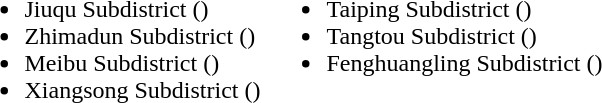<table>
<tr>
<td valign="top"><br><ul><li>Jiuqu Subdistrict ()</li><li>Zhimadun Subdistrict ()</li><li>Meibu Subdistrict ()</li><li>Xiangsong Subdistrict ()</li></ul></td>
<td valign="top"><br><ul><li>Taiping Subdistrict ()</li><li>Tangtou Subdistrict ()</li><li>Fenghuangling Subdistrict ()</li></ul></td>
</tr>
</table>
